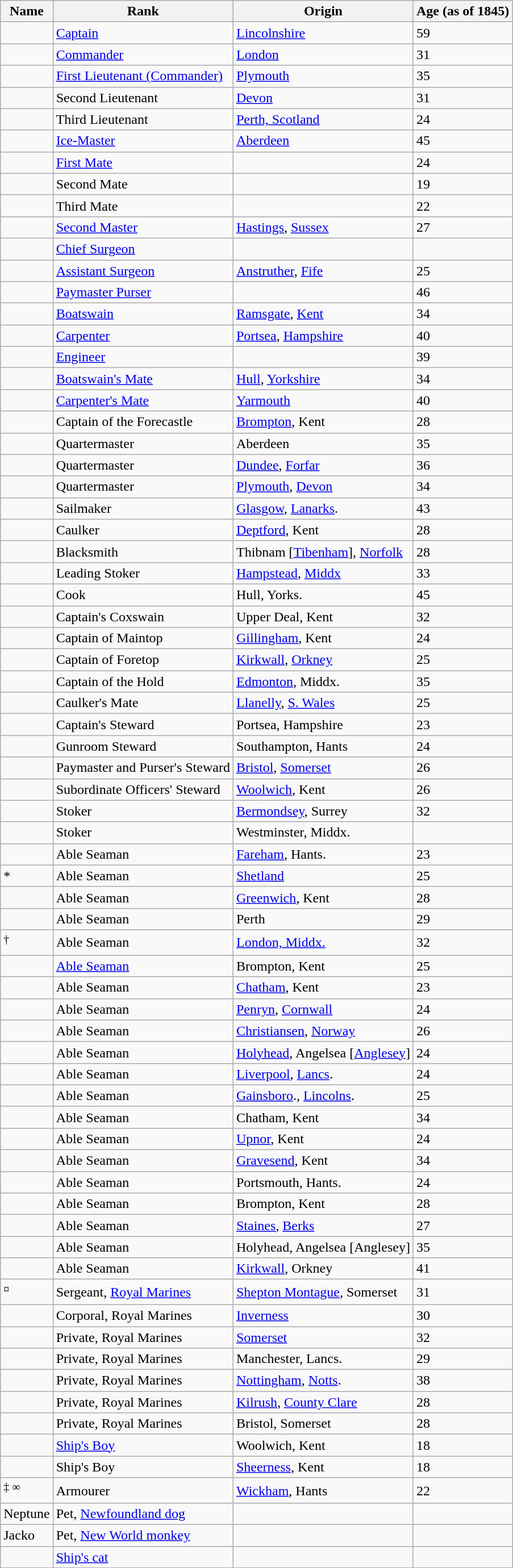<table class="wikitable sortable">
<tr>
<th>Name</th>
<th>Rank</th>
<th>Origin</th>
<th>Age (as of 1845)</th>
</tr>
<tr>
<td></td>
<td><a href='#'>Captain</a></td>
<td><a href='#'>Lincolnshire</a></td>
<td>59</td>
</tr>
<tr>
<td></td>
<td><a href='#'>Commander</a></td>
<td><a href='#'>London</a></td>
<td>31</td>
</tr>
<tr>
<td></td>
<td><a href='#'>First Lieutenant (Commander)</a></td>
<td><a href='#'>Plymouth</a></td>
<td>35</td>
</tr>
<tr>
<td></td>
<td>Second Lieutenant</td>
<td><a href='#'>Devon</a></td>
<td>31</td>
</tr>
<tr>
<td></td>
<td>Third Lieutenant</td>
<td><a href='#'>Perth, Scotland</a></td>
<td>24</td>
</tr>
<tr>
<td></td>
<td><a href='#'>Ice-Master</a></td>
<td><a href='#'>Aberdeen</a></td>
<td>45</td>
</tr>
<tr>
<td></td>
<td><a href='#'>First Mate</a></td>
<td></td>
<td>24</td>
</tr>
<tr>
<td></td>
<td>Second Mate</td>
<td></td>
<td>19</td>
</tr>
<tr>
<td></td>
<td>Third Mate</td>
<td></td>
<td>22</td>
</tr>
<tr>
<td></td>
<td><a href='#'>Second Master</a></td>
<td><a href='#'>Hastings</a>, <a href='#'>Sussex</a></td>
<td>27</td>
</tr>
<tr>
<td></td>
<td><a href='#'>Chief Surgeon</a></td>
<td></td>
<td></td>
</tr>
<tr>
<td></td>
<td><a href='#'>Assistant Surgeon</a></td>
<td><a href='#'>Anstruther</a>, <a href='#'>Fife</a></td>
<td>25</td>
</tr>
<tr>
<td></td>
<td><a href='#'>Paymaster Purser</a></td>
<td></td>
<td>46</td>
</tr>
<tr>
<td></td>
<td><a href='#'>Boatswain</a></td>
<td><a href='#'>Ramsgate</a>, <a href='#'>Kent</a></td>
<td>34</td>
</tr>
<tr>
<td></td>
<td><a href='#'>Carpenter</a></td>
<td><a href='#'>Portsea</a>, <a href='#'>Hampshire</a></td>
<td>40</td>
</tr>
<tr>
<td></td>
<td><a href='#'>Engineer</a></td>
<td></td>
<td>39</td>
</tr>
<tr>
<td></td>
<td><a href='#'>Boatswain's Mate</a></td>
<td><a href='#'>Hull</a>, <a href='#'>Yorkshire</a></td>
<td>34</td>
</tr>
<tr>
<td></td>
<td><a href='#'>Carpenter's Mate</a></td>
<td><a href='#'>Yarmouth</a></td>
<td>40</td>
</tr>
<tr>
<td></td>
<td>Captain of the Forecastle</td>
<td><a href='#'>Brompton</a>, Kent</td>
<td>28</td>
</tr>
<tr>
<td></td>
<td>Quartermaster</td>
<td>Aberdeen</td>
<td>35</td>
</tr>
<tr>
<td></td>
<td>Quartermaster</td>
<td><a href='#'>Dundee</a>, <a href='#'>Forfar</a></td>
<td>36</td>
</tr>
<tr>
<td></td>
<td>Quartermaster</td>
<td><a href='#'>Plymouth</a>, <a href='#'>Devon</a></td>
<td>34</td>
</tr>
<tr>
<td></td>
<td>Sailmaker</td>
<td><a href='#'>Glasgow</a>, <a href='#'>Lanarks</a>.</td>
<td>43</td>
</tr>
<tr>
<td></td>
<td>Caulker</td>
<td><a href='#'>Deptford</a>, Kent</td>
<td>28</td>
</tr>
<tr>
<td></td>
<td>Blacksmith</td>
<td>Thibnam [<a href='#'>Tibenham</a>], <a href='#'>Norfolk</a></td>
<td>28</td>
</tr>
<tr>
<td></td>
<td>Leading Stoker</td>
<td><a href='#'>Hampstead</a>, <a href='#'>Middx</a></td>
<td>33</td>
</tr>
<tr>
<td></td>
<td>Cook</td>
<td>Hull, Yorks.</td>
<td>45</td>
</tr>
<tr>
<td></td>
<td>Captain's Coxswain</td>
<td>Upper Deal, Kent</td>
<td>32</td>
</tr>
<tr>
<td></td>
<td>Captain of Maintop</td>
<td><a href='#'>Gillingham</a>, Kent</td>
<td>24</td>
</tr>
<tr>
<td></td>
<td>Captain of Foretop</td>
<td><a href='#'>Kirkwall</a>, <a href='#'>Orkney</a></td>
<td>25</td>
</tr>
<tr>
<td></td>
<td>Captain of the Hold</td>
<td><a href='#'>Edmonton</a>, Middx.</td>
<td>35</td>
</tr>
<tr>
<td></td>
<td>Caulker's Mate</td>
<td><a href='#'>Llanelly</a>, <a href='#'>S. Wales</a></td>
<td>25</td>
</tr>
<tr>
<td></td>
<td>Captain's Steward</td>
<td>Portsea, Hampshire</td>
<td>23</td>
</tr>
<tr>
<td></td>
<td>Gunroom Steward</td>
<td>Southampton, Hants</td>
<td>24</td>
</tr>
<tr>
<td></td>
<td>Paymaster and Purser's Steward</td>
<td><a href='#'>Bristol</a>, <a href='#'>Somerset</a></td>
<td>26</td>
</tr>
<tr>
<td></td>
<td>Subordinate Officers' Steward</td>
<td><a href='#'>Woolwich</a>, Kent</td>
<td>26</td>
</tr>
<tr>
<td></td>
<td>Stoker</td>
<td><a href='#'>Bermondsey</a>, Surrey</td>
<td>32</td>
</tr>
<tr>
<td></td>
<td>Stoker</td>
<td>Westminster, Middx.</td>
<td></td>
</tr>
<tr>
<td></td>
<td>Able Seaman</td>
<td><a href='#'>Fareham</a>, Hants.</td>
<td>23</td>
</tr>
<tr>
<td> *</td>
<td>Able Seaman</td>
<td><a href='#'>Shetland</a></td>
<td>25</td>
</tr>
<tr>
<td></td>
<td>Able Seaman</td>
<td><a href='#'>Greenwich</a>, Kent</td>
<td>28</td>
</tr>
<tr>
<td></td>
<td>Able Seaman</td>
<td>Perth</td>
<td>29</td>
</tr>
<tr>
<td> <sup>†</sup></td>
<td>Able Seaman</td>
<td><a href='#'>London, Middx.</a></td>
<td>32</td>
</tr>
<tr>
<td></td>
<td><a href='#'>Able Seaman</a></td>
<td>Brompton, Kent</td>
<td>25</td>
</tr>
<tr>
<td></td>
<td>Able Seaman</td>
<td><a href='#'>Chatham</a>, Kent</td>
<td>23</td>
</tr>
<tr>
<td></td>
<td>Able Seaman</td>
<td><a href='#'>Penryn</a>, <a href='#'>Cornwall</a></td>
<td>24</td>
</tr>
<tr>
<td></td>
<td>Able Seaman</td>
<td><a href='#'>Christiansen</a>, <a href='#'>Norway</a></td>
<td>26</td>
</tr>
<tr>
<td></td>
<td>Able Seaman</td>
<td><a href='#'>Holyhead</a>, Angelsea [<a href='#'>Anglesey</a>]</td>
<td>24</td>
</tr>
<tr>
<td></td>
<td>Able Seaman</td>
<td><a href='#'>Liverpool</a>, <a href='#'>Lancs</a>.</td>
<td>24</td>
</tr>
<tr>
<td></td>
<td>Able Seaman</td>
<td><a href='#'>Gainsboro</a>., <a href='#'>Lincolns</a>.</td>
<td>25</td>
</tr>
<tr>
<td></td>
<td>Able Seaman</td>
<td>Chatham, Kent</td>
<td>34</td>
</tr>
<tr>
<td></td>
<td>Able Seaman</td>
<td><a href='#'>Upnor</a>, Kent</td>
<td>24</td>
</tr>
<tr>
<td></td>
<td>Able Seaman</td>
<td><a href='#'>Gravesend</a>, Kent</td>
<td>34</td>
</tr>
<tr>
<td></td>
<td>Able Seaman</td>
<td>Portsmouth, Hants.</td>
<td>24</td>
</tr>
<tr>
<td></td>
<td>Able Seaman</td>
<td>Brompton, Kent</td>
<td>28</td>
</tr>
<tr>
<td></td>
<td>Able Seaman</td>
<td><a href='#'>Staines</a>, <a href='#'>Berks</a></td>
<td>27</td>
</tr>
<tr>
<td></td>
<td>Able Seaman</td>
<td>Holyhead, Angelsea [Anglesey]</td>
<td>35</td>
</tr>
<tr>
<td></td>
<td>Able Seaman</td>
<td><a href='#'>Kirkwall</a>, Orkney</td>
<td>41</td>
</tr>
<tr>
<td> <sup>¤</sup></td>
<td>Sergeant, <a href='#'>Royal Marines</a></td>
<td><a href='#'>Shepton Montague</a>, Somerset</td>
<td>31</td>
</tr>
<tr>
<td></td>
<td>Corporal, Royal Marines</td>
<td><a href='#'>Inverness</a></td>
<td>30</td>
</tr>
<tr>
<td></td>
<td>Private, Royal Marines</td>
<td><a href='#'>Somerset</a></td>
<td>32</td>
</tr>
<tr>
<td></td>
<td>Private, Royal Marines</td>
<td>Manchester, Lancs.</td>
<td>29</td>
</tr>
<tr>
<td></td>
<td>Private, Royal Marines</td>
<td><a href='#'>Nottingham</a>, <a href='#'>Notts</a>.</td>
<td>38</td>
</tr>
<tr>
<td></td>
<td>Private, Royal Marines</td>
<td><a href='#'>Kilrush</a>, <a href='#'>County Clare</a></td>
<td>28</td>
</tr>
<tr>
<td></td>
<td>Private, Royal Marines</td>
<td>Bristol, Somerset</td>
<td>28</td>
</tr>
<tr>
<td></td>
<td><a href='#'>Ship's Boy</a></td>
<td>Woolwich, Kent</td>
<td>18</td>
</tr>
<tr>
<td></td>
<td>Ship's Boy</td>
<td><a href='#'>Sheerness</a>, Kent</td>
<td>18</td>
</tr>
<tr>
<td> <sup>‡ ∞</sup></td>
<td>Armourer</td>
<td><a href='#'>Wickham</a>, Hants</td>
<td>22</td>
</tr>
<tr>
<td>Neptune</td>
<td>Pet, <a href='#'>Newfoundland dog</a></td>
<td></td>
<td></td>
</tr>
<tr>
<td>Jacko</td>
<td>Pet, <a href='#'>New World monkey</a></td>
<td></td>
<td></td>
</tr>
<tr>
<td></td>
<td><a href='#'>Ship's cat</a></td>
<td></td>
<td></td>
</tr>
</table>
